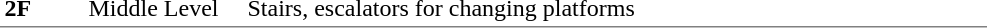<table table border=0 cellspacing=0 cellpadding=3>
<tr>
<td style="border-bottom:solid 1px gray;" width=50 rowspan=10 valign=top><strong>2F</strong></td>
</tr>
<tr>
<td style="border-bottom:solid 1px gray;" width=100 rowspan=2 valign=top>Middle Level</td>
<td style="border-bottom:solid 1px gray;" width=490 rowspan=2 valign=top>Stairs, escalators for changing platforms</td>
</tr>
</table>
